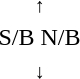<table style="text-align:center;">
<tr>
<td><small>  ↑ </small></td>
</tr>
<tr>
<td><span>S/B</span>   <span>N/B</span></td>
</tr>
<tr>
<td><small> ↓  </small></td>
</tr>
</table>
